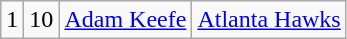<table class="wikitable">
<tr style="text-align:center;" bgcolor="">
<td>1</td>
<td>10</td>
<td><a href='#'>Adam Keefe</a></td>
<td><a href='#'>Atlanta Hawks</a></td>
</tr>
</table>
